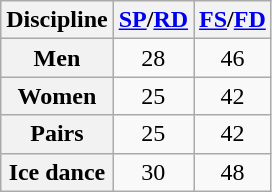<table class="wikitable unsortable" style="text-align:center;">
<tr>
<th scope="col">Discipline</th>
<th scope="col"><a href='#'>SP</a>/<a href='#'>RD</a></th>
<th scope="col"><a href='#'>FS</a>/<a href='#'>FD</a></th>
</tr>
<tr>
<th scope="row">Men</th>
<td>28</td>
<td>46</td>
</tr>
<tr>
<th scope="row">Women</th>
<td>25</td>
<td>42</td>
</tr>
<tr>
<th scope="row">Pairs</th>
<td>25</td>
<td>42</td>
</tr>
<tr>
<th scope="row">Ice dance</th>
<td>30</td>
<td>48</td>
</tr>
</table>
